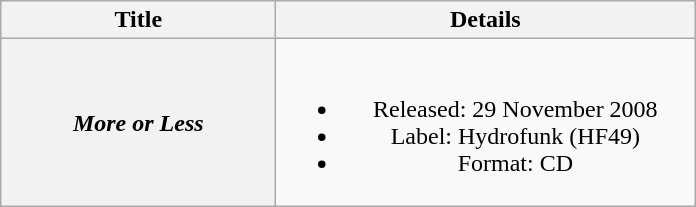<table class="wikitable plainrowheaders" style="text-align:center;" border="1">
<tr>
<th scope="col" style="width:11em;">Title</th>
<th scope="col" style="width:17em;">Details</th>
</tr>
<tr>
<th scope="row"><em>More or Less</em></th>
<td><br><ul><li>Released: 29 November 2008</li><li>Label: Hydrofunk (HF49)</li><li>Format: CD</li></ul></td>
</tr>
</table>
